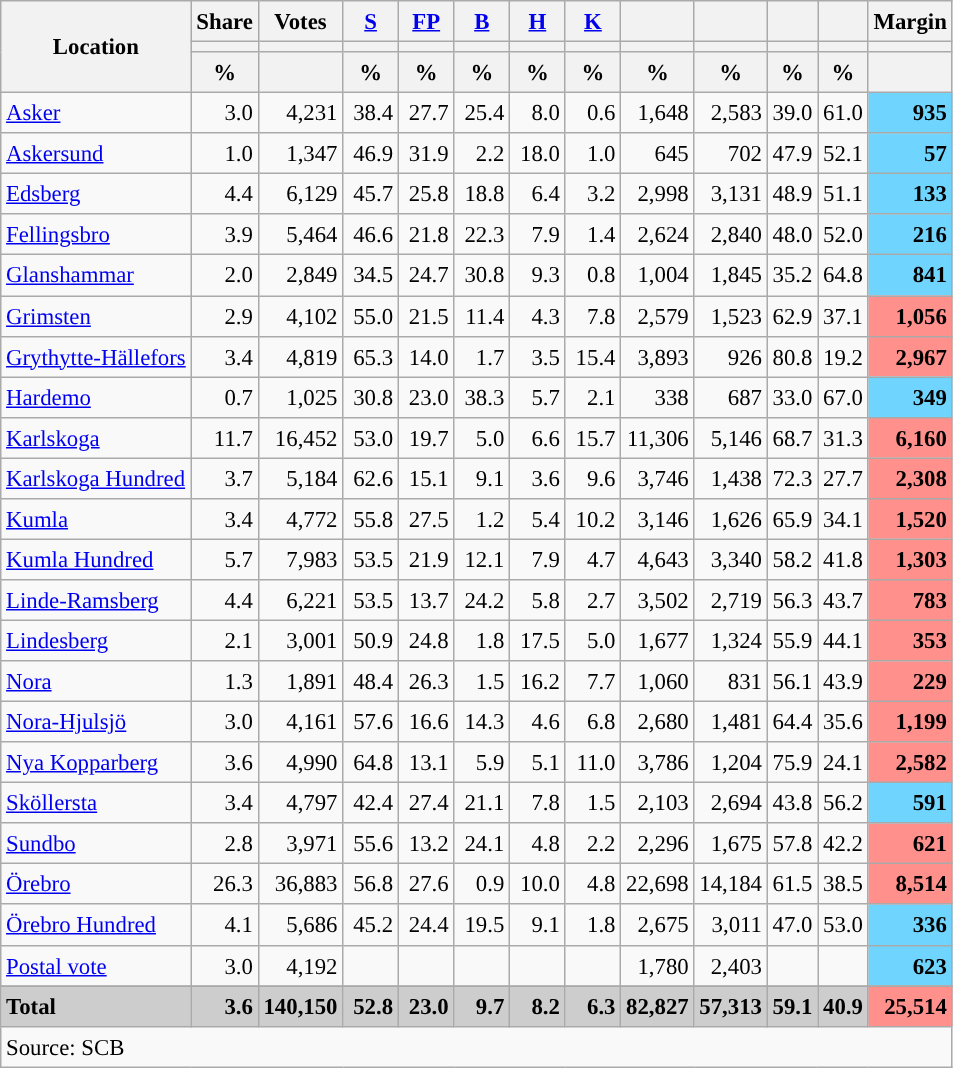<table class="wikitable sortable" style="text-align:right; font-size:95%; line-height:20px;">
<tr>
<th rowspan="3">Location</th>
<th>Share</th>
<th>Votes</th>
<th width="30px" class="unsortable"><a href='#'>S</a></th>
<th width="30px" class="unsortable"><a href='#'>FP</a></th>
<th width="30px" class="unsortable"><a href='#'>B</a></th>
<th width="30px" class="unsortable"><a href='#'>H</a></th>
<th width="30px" class="unsortable"><a href='#'>K</a></th>
<th></th>
<th></th>
<th></th>
<th></th>
<th>Margin</th>
</tr>
<tr>
<th></th>
<th></th>
<th style="background:"></th>
<th style="background:"></th>
<th style="background:"></th>
<th style="background:"></th>
<th style="background:"></th>
<th style="background:"></th>
<th style="background:"></th>
<th style="background:"></th>
<th style="background:"></th>
<th></th>
</tr>
<tr>
<th data-sort-type="number">%</th>
<th></th>
<th data-sort-type="number">%</th>
<th data-sort-type="number">%</th>
<th data-sort-type="number">%</th>
<th data-sort-type="number">%</th>
<th data-sort-type="number">%</th>
<th data-sort-type="number">%</th>
<th data-sort-type="number">%</th>
<th data-sort-type="number">%</th>
<th data-sort-type="number">%</th>
<th data-sort-type="number"></th>
</tr>
<tr>
<td align=left><a href='#'>Asker</a></td>
<td>3.0</td>
<td>4,231</td>
<td>38.4</td>
<td>27.7</td>
<td>25.4</td>
<td>8.0</td>
<td>0.6</td>
<td>1,648</td>
<td>2,583</td>
<td>39.0</td>
<td>61.0</td>
<td bgcolor=#6fd5fe><strong>935</strong></td>
</tr>
<tr>
<td align=left><a href='#'>Askersund</a></td>
<td>1.0</td>
<td>1,347</td>
<td>46.9</td>
<td>31.9</td>
<td>2.2</td>
<td>18.0</td>
<td>1.0</td>
<td>645</td>
<td>702</td>
<td>47.9</td>
<td>52.1</td>
<td bgcolor=#6fd5fe><strong>57</strong></td>
</tr>
<tr>
<td align=left><a href='#'>Edsberg</a></td>
<td>4.4</td>
<td>6,129</td>
<td>45.7</td>
<td>25.8</td>
<td>18.8</td>
<td>6.4</td>
<td>3.2</td>
<td>2,998</td>
<td>3,131</td>
<td>48.9</td>
<td>51.1</td>
<td bgcolor=#6fd5fe><strong>133</strong></td>
</tr>
<tr>
<td align=left><a href='#'>Fellingsbro</a></td>
<td>3.9</td>
<td>5,464</td>
<td>46.6</td>
<td>21.8</td>
<td>22.3</td>
<td>7.9</td>
<td>1.4</td>
<td>2,624</td>
<td>2,840</td>
<td>48.0</td>
<td>52.0</td>
<td bgcolor=#6fd5fe><strong>216</strong></td>
</tr>
<tr>
<td align=left><a href='#'>Glanshammar</a></td>
<td>2.0</td>
<td>2,849</td>
<td>34.5</td>
<td>24.7</td>
<td>30.8</td>
<td>9.3</td>
<td>0.8</td>
<td>1,004</td>
<td>1,845</td>
<td>35.2</td>
<td>64.8</td>
<td bgcolor=#6fd5fe><strong>841</strong></td>
</tr>
<tr>
<td align=left><a href='#'>Grimsten</a></td>
<td>2.9</td>
<td>4,102</td>
<td>55.0</td>
<td>21.5</td>
<td>11.4</td>
<td>4.3</td>
<td>7.8</td>
<td>2,579</td>
<td>1,523</td>
<td>62.9</td>
<td>37.1</td>
<td bgcolor=#ff908c><strong>1,056</strong></td>
</tr>
<tr>
<td align=left><a href='#'>Grythytte-Hällefors</a></td>
<td>3.4</td>
<td>4,819</td>
<td>65.3</td>
<td>14.0</td>
<td>1.7</td>
<td>3.5</td>
<td>15.4</td>
<td>3,893</td>
<td>926</td>
<td>80.8</td>
<td>19.2</td>
<td bgcolor=#ff908c><strong>2,967</strong></td>
</tr>
<tr>
<td align=left><a href='#'>Hardemo</a></td>
<td>0.7</td>
<td>1,025</td>
<td>30.8</td>
<td>23.0</td>
<td>38.3</td>
<td>5.7</td>
<td>2.1</td>
<td>338</td>
<td>687</td>
<td>33.0</td>
<td>67.0</td>
<td bgcolor=#6fd5fe><strong>349</strong></td>
</tr>
<tr>
<td align=left><a href='#'>Karlskoga</a></td>
<td>11.7</td>
<td>16,452</td>
<td>53.0</td>
<td>19.7</td>
<td>5.0</td>
<td>6.6</td>
<td>15.7</td>
<td>11,306</td>
<td>5,146</td>
<td>68.7</td>
<td>31.3</td>
<td bgcolor=#ff908c><strong>6,160</strong></td>
</tr>
<tr>
<td align=left><a href='#'>Karlskoga Hundred</a></td>
<td>3.7</td>
<td>5,184</td>
<td>62.6</td>
<td>15.1</td>
<td>9.1</td>
<td>3.6</td>
<td>9.6</td>
<td>3,746</td>
<td>1,438</td>
<td>72.3</td>
<td>27.7</td>
<td bgcolor=#ff908c><strong>2,308</strong></td>
</tr>
<tr>
<td align=left><a href='#'>Kumla</a></td>
<td>3.4</td>
<td>4,772</td>
<td>55.8</td>
<td>27.5</td>
<td>1.2</td>
<td>5.4</td>
<td>10.2</td>
<td>3,146</td>
<td>1,626</td>
<td>65.9</td>
<td>34.1</td>
<td bgcolor=#ff908c><strong>1,520</strong></td>
</tr>
<tr>
<td align=left><a href='#'>Kumla Hundred</a></td>
<td>5.7</td>
<td>7,983</td>
<td>53.5</td>
<td>21.9</td>
<td>12.1</td>
<td>7.9</td>
<td>4.7</td>
<td>4,643</td>
<td>3,340</td>
<td>58.2</td>
<td>41.8</td>
<td bgcolor=#ff908c><strong>1,303</strong></td>
</tr>
<tr>
<td align=left><a href='#'>Linde-Ramsberg</a></td>
<td>4.4</td>
<td>6,221</td>
<td>53.5</td>
<td>13.7</td>
<td>24.2</td>
<td>5.8</td>
<td>2.7</td>
<td>3,502</td>
<td>2,719</td>
<td>56.3</td>
<td>43.7</td>
<td bgcolor=#ff908c><strong>783</strong></td>
</tr>
<tr>
<td align=left><a href='#'>Lindesberg</a></td>
<td>2.1</td>
<td>3,001</td>
<td>50.9</td>
<td>24.8</td>
<td>1.8</td>
<td>17.5</td>
<td>5.0</td>
<td>1,677</td>
<td>1,324</td>
<td>55.9</td>
<td>44.1</td>
<td bgcolor=#ff908c><strong>353</strong></td>
</tr>
<tr>
<td align=left><a href='#'>Nora</a></td>
<td>1.3</td>
<td>1,891</td>
<td>48.4</td>
<td>26.3</td>
<td>1.5</td>
<td>16.2</td>
<td>7.7</td>
<td>1,060</td>
<td>831</td>
<td>56.1</td>
<td>43.9</td>
<td bgcolor=#ff908c><strong>229</strong></td>
</tr>
<tr>
<td align=left><a href='#'>Nora-Hjulsjö</a></td>
<td>3.0</td>
<td>4,161</td>
<td>57.6</td>
<td>16.6</td>
<td>14.3</td>
<td>4.6</td>
<td>6.8</td>
<td>2,680</td>
<td>1,481</td>
<td>64.4</td>
<td>35.6</td>
<td bgcolor=#ff908c><strong>1,199</strong></td>
</tr>
<tr>
<td align=left><a href='#'>Nya Kopparberg</a></td>
<td>3.6</td>
<td>4,990</td>
<td>64.8</td>
<td>13.1</td>
<td>5.9</td>
<td>5.1</td>
<td>11.0</td>
<td>3,786</td>
<td>1,204</td>
<td>75.9</td>
<td>24.1</td>
<td bgcolor=#ff908c><strong>2,582</strong></td>
</tr>
<tr>
<td align=left><a href='#'>Sköllersta</a></td>
<td>3.4</td>
<td>4,797</td>
<td>42.4</td>
<td>27.4</td>
<td>21.1</td>
<td>7.8</td>
<td>1.5</td>
<td>2,103</td>
<td>2,694</td>
<td>43.8</td>
<td>56.2</td>
<td bgcolor=#6fd5fe><strong>591</strong></td>
</tr>
<tr>
<td align=left><a href='#'>Sundbo</a></td>
<td>2.8</td>
<td>3,971</td>
<td>55.6</td>
<td>13.2</td>
<td>24.1</td>
<td>4.8</td>
<td>2.2</td>
<td>2,296</td>
<td>1,675</td>
<td>57.8</td>
<td>42.2</td>
<td bgcolor=#ff908c><strong>621</strong></td>
</tr>
<tr>
<td align=left><a href='#'>Örebro</a></td>
<td>26.3</td>
<td>36,883</td>
<td>56.8</td>
<td>27.6</td>
<td>0.9</td>
<td>10.0</td>
<td>4.8</td>
<td>22,698</td>
<td>14,184</td>
<td>61.5</td>
<td>38.5</td>
<td bgcolor=#ff908c><strong>8,514</strong></td>
</tr>
<tr>
<td align=left><a href='#'>Örebro Hundred</a></td>
<td>4.1</td>
<td>5,686</td>
<td>45.2</td>
<td>24.4</td>
<td>19.5</td>
<td>9.1</td>
<td>1.8</td>
<td>2,675</td>
<td>3,011</td>
<td>47.0</td>
<td>53.0</td>
<td bgcolor=#6fd5fe><strong>336</strong></td>
</tr>
<tr>
<td align=left><a href='#'>Postal vote</a></td>
<td>3.0</td>
<td>4,192</td>
<td></td>
<td></td>
<td></td>
<td></td>
<td></td>
<td>1,780</td>
<td>2,403</td>
<td></td>
<td></td>
<td bgcolor=#6fd5fe><strong>623</strong></td>
</tr>
<tr>
</tr>
<tr style="background:#CDCDCD;">
<td align=left><strong>Total</strong></td>
<td><strong>3.6</strong></td>
<td><strong>140,150</strong></td>
<td><strong>52.8</strong></td>
<td><strong>23.0</strong></td>
<td><strong>9.7</strong></td>
<td><strong>8.2</strong></td>
<td><strong>6.3</strong></td>
<td><strong>82,827</strong></td>
<td><strong>57,313</strong></td>
<td><strong>59.1</strong></td>
<td><strong>40.9</strong></td>
<td bgcolor=#ff908c><strong>25,514</strong></td>
</tr>
<tr>
<td align=left colspan=13>Source: SCB </td>
</tr>
</table>
